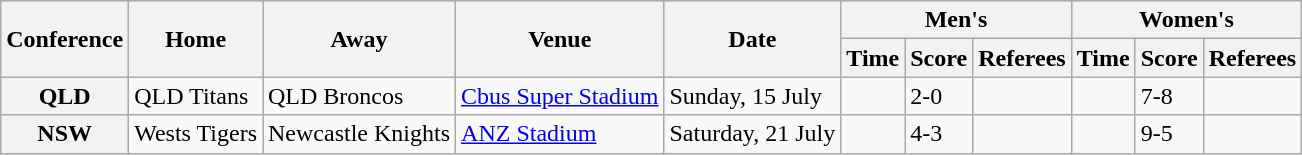<table class="wikitable">
<tr>
<th rowspan="2">Conference</th>
<th rowspan="2">Home</th>
<th rowspan="2">Away</th>
<th rowspan="2">Venue</th>
<th rowspan="2">Date</th>
<th colspan="3">Men's</th>
<th colspan="3">Women's</th>
</tr>
<tr>
<th>Time</th>
<th>Score</th>
<th>Referees</th>
<th>Time</th>
<th>Score</th>
<th>Referees</th>
</tr>
<tr>
<th>QLD</th>
<td>QLD Titans</td>
<td>QLD Broncos</td>
<td><a href='#'>Cbus Super Stadium</a></td>
<td>Sunday, 15 July</td>
<td></td>
<td>2-0</td>
<td></td>
<td></td>
<td>7-8</td>
<td></td>
</tr>
<tr>
<th>NSW</th>
<td>Wests Tigers</td>
<td>Newcastle Knights</td>
<td><a href='#'>ANZ Stadium</a></td>
<td>Saturday, 21 July</td>
<td></td>
<td>4-3</td>
<td></td>
<td></td>
<td>9-5</td>
<td></td>
</tr>
</table>
